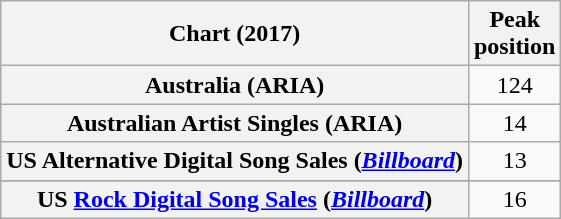<table class="wikitable plainrowheaders" style="text-align:center">
<tr>
<th scope="col">Chart (2017)</th>
<th scope="col">Peak<br>position</th>
</tr>
<tr>
<th scope="row">Australia (ARIA)</th>
<td>124</td>
</tr>
<tr>
<th scope="row">Australian Artist Singles (ARIA)</th>
<td>14</td>
</tr>
<tr>
<th scope="row">US Alternative Digital Song Sales (<em><a href='#'>Billboard</a></em>)</th>
<td>13</td>
</tr>
<tr>
</tr>
<tr>
<th scope="row">US <a href='#'>Rock Digital Song Sales</a> (<em><a href='#'>Billboard</a></em>)</th>
<td>16</td>
</tr>
</table>
